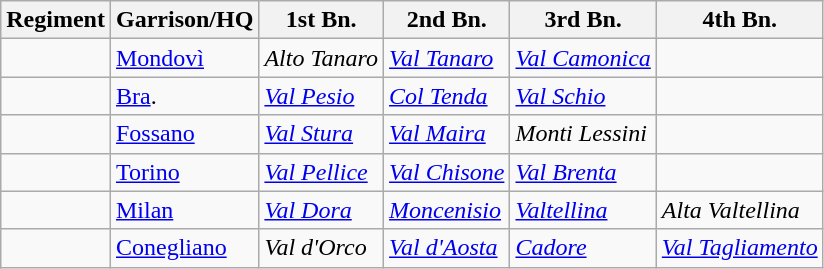<table class="wikitable sortable">
<tr class="hintergrundfarbe6">
<th class="unsortable">Regiment</th>
<th>Garrison/HQ</th>
<th>1st Bn.</th>
<th>2nd Bn.</th>
<th>3rd Bn.</th>
<th>4th Bn.</th>
</tr>
<tr>
<td></td>
<td><a href='#'>Mondovì</a></td>
<td> <em>Alto Tanaro</em></td>
<td> <em><a href='#'>Val Tanaro</a></em></td>
<td> <em><a href='#'>Val Camonica</a></em></td>
<td></td>
</tr>
<tr>
<td></td>
<td><a href='#'>Bra</a>.</td>
<td> <em><a href='#'>Val Pesio</a></em></td>
<td> <em><a href='#'>Col Tenda</a></em></td>
<td> <em><a href='#'>Val Schio</a></em></td>
<td></td>
</tr>
<tr>
<td></td>
<td><a href='#'>Fossano</a></td>
<td> <em><a href='#'>Val Stura</a></em></td>
<td> <em><a href='#'>Val Maira</a></em></td>
<td> <em>Monti Lessini</em></td>
<td></td>
</tr>
<tr>
<td></td>
<td><a href='#'>Torino</a></td>
<td> <em><a href='#'>Val Pellice</a></em></td>
<td> <em><a href='#'>Val Chisone</a></em></td>
<td> <em><a href='#'>Val Brenta</a></em></td>
<td></td>
</tr>
<tr>
<td></td>
<td><a href='#'>Milan</a></td>
<td> <em><a href='#'>Val Dora</a></em></td>
<td> <em><a href='#'>Moncenisio</a></em></td>
<td> <em><a href='#'>Valtellina</a></em></td>
<td> <em>Alta Valtellina</em></td>
</tr>
<tr>
<td></td>
<td><a href='#'>Conegliano</a></td>
<td> <em>Val d'Orco</em></td>
<td> <em><a href='#'>Val d'Aosta</a></em></td>
<td> <em><a href='#'>Cadore</a></em></td>
<td> <em><a href='#'>Val Tagliamento</a></em></td>
</tr>
</table>
